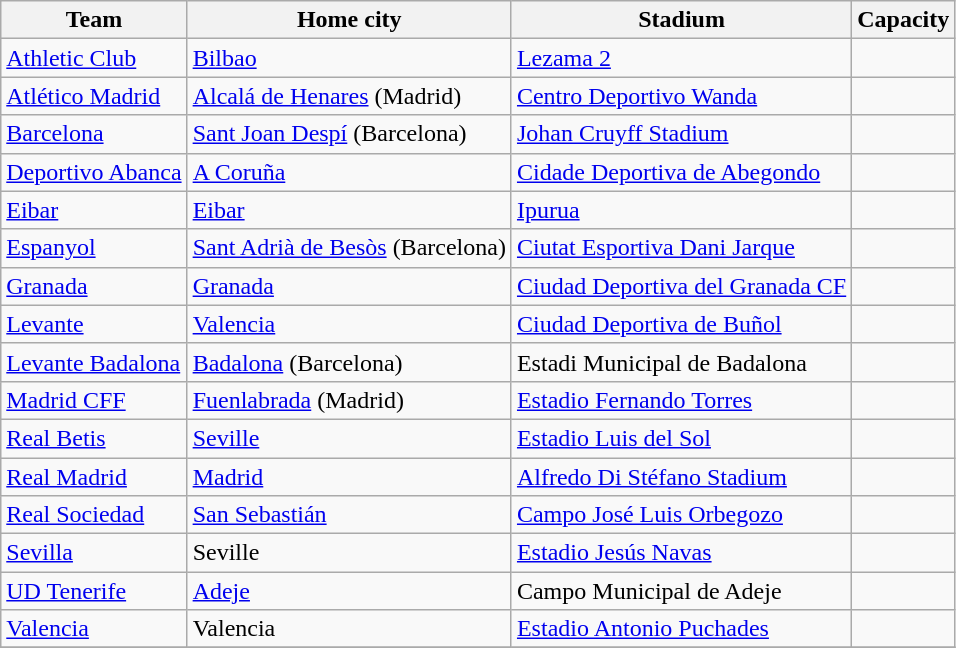<table class="wikitable sortable">
<tr>
<th>Team</th>
<th>Home city</th>
<th>Stadium</th>
<th>Capacity</th>
</tr>
<tr>
<td><a href='#'>Athletic Club</a></td>
<td><a href='#'>Bilbao</a></td>
<td><a href='#'>Lezama 2</a></td>
<td></td>
</tr>
<tr>
<td><a href='#'>Atlético Madrid</a></td>
<td><a href='#'>Alcalá de Henares</a> (Madrid)</td>
<td><a href='#'>Centro Deportivo Wanda</a></td>
<td></td>
</tr>
<tr>
<td><a href='#'>Barcelona</a></td>
<td><a href='#'>Sant Joan Despí</a> (Barcelona)</td>
<td><a href='#'>Johan Cruyff Stadium</a></td>
<td></td>
</tr>
<tr>
<td><a href='#'>Deportivo Abanca</a></td>
<td><a href='#'>A Coruña</a></td>
<td><a href='#'>Cidade Deportiva de Abegondo</a></td>
<td></td>
</tr>
<tr>
<td><a href='#'>Eibar</a></td>
<td><a href='#'>Eibar</a></td>
<td><a href='#'>Ipurua</a></td>
<td></td>
</tr>
<tr>
<td><a href='#'>Espanyol</a></td>
<td><a href='#'>Sant Adrià de Besòs</a> (Barcelona)</td>
<td><a href='#'>Ciutat Esportiva Dani Jarque</a></td>
<td></td>
</tr>
<tr>
<td><a href='#'>Granada</a></td>
<td><a href='#'>Granada</a></td>
<td><a href='#'>Ciudad Deportiva del Granada CF</a></td>
<td></td>
</tr>
<tr>
<td><a href='#'>Levante</a></td>
<td><a href='#'>Valencia</a></td>
<td><a href='#'>Ciudad Deportiva de Buñol</a></td>
<td></td>
</tr>
<tr>
<td><a href='#'>Levante Badalona</a></td>
<td><a href='#'>Badalona</a> (Barcelona)</td>
<td>Estadi Municipal de Badalona</td>
<td></td>
</tr>
<tr>
<td><a href='#'>Madrid CFF</a></td>
<td><a href='#'>Fuenlabrada</a> (Madrid)</td>
<td><a href='#'>Estadio Fernando Torres</a></td>
<td></td>
</tr>
<tr>
<td><a href='#'>Real Betis</a></td>
<td><a href='#'>Seville</a></td>
<td><a href='#'>Estadio Luis del Sol</a></td>
<td></td>
</tr>
<tr>
<td><a href='#'>Real Madrid</a></td>
<td><a href='#'>Madrid</a></td>
<td><a href='#'>Alfredo Di Stéfano Stadium</a></td>
<td></td>
</tr>
<tr>
<td><a href='#'>Real Sociedad</a></td>
<td><a href='#'>San Sebastián</a></td>
<td><a href='#'>Campo José Luis Orbegozo</a></td>
<td></td>
</tr>
<tr>
<td><a href='#'>Sevilla</a></td>
<td>Seville</td>
<td><a href='#'>Estadio Jesús Navas</a></td>
<td></td>
</tr>
<tr>
<td><a href='#'>UD Tenerife</a></td>
<td><a href='#'>Adeje</a></td>
<td>Campo Municipal de Adeje</td>
<td></td>
</tr>
<tr>
<td><a href='#'>Valencia</a></td>
<td>Valencia</td>
<td><a href='#'>Estadio Antonio Puchades</a></td>
<td></td>
</tr>
<tr>
</tr>
</table>
